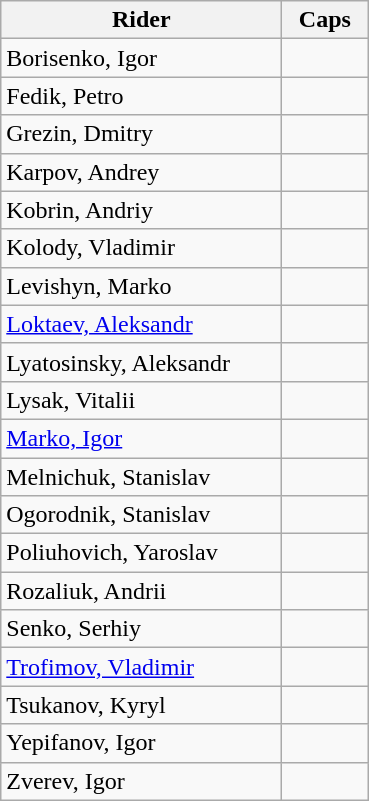<table class="sortable wikitable">
<tr>
<th width="180">Rider</th>
<th width="50">Caps</th>
</tr>
<tr>
<td>Borisenko, Igor</td>
<td></td>
</tr>
<tr>
<td>Fedik, Petro</td>
<td></td>
</tr>
<tr>
<td>Grezin, Dmitry</td>
<td></td>
</tr>
<tr>
<td>Karpov, Andrey</td>
<td></td>
</tr>
<tr>
<td>Kobrin, Andriy</td>
<td></td>
</tr>
<tr>
<td>Kolody, Vladimir</td>
<td></td>
</tr>
<tr>
<td>Levishyn, Marko</td>
<td></td>
</tr>
<tr>
<td><a href='#'>Loktaev, Aleksandr</a></td>
<td></td>
</tr>
<tr>
<td>Lyatosinsky, Aleksandr</td>
<td></td>
</tr>
<tr>
<td>Lysak, Vitalii</td>
<td></td>
</tr>
<tr>
<td><a href='#'>Marko, Igor</a></td>
<td></td>
</tr>
<tr>
<td>Melnichuk, Stanislav</td>
<td></td>
</tr>
<tr>
<td>Ogorodnik, Stanislav</td>
<td></td>
</tr>
<tr>
<td>Poliuhovich, Yaroslav</td>
<td></td>
</tr>
<tr>
<td>Rozaliuk, Andrii</td>
<td></td>
</tr>
<tr>
<td>Senko, Serhiy</td>
<td></td>
</tr>
<tr>
<td><a href='#'>Trofimov, Vladimir</a></td>
<td></td>
</tr>
<tr>
<td>Tsukanov, Kyryl</td>
<td></td>
</tr>
<tr>
<td>Yepifanov, Igor</td>
<td></td>
</tr>
<tr>
<td>Zverev, Igor</td>
<td></td>
</tr>
</table>
